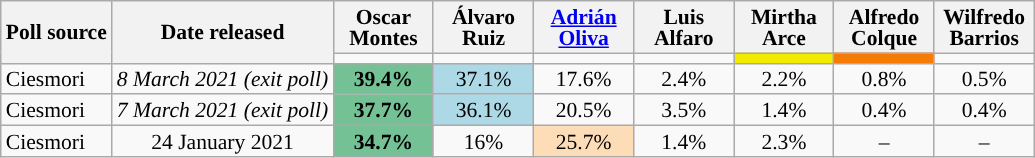<table class="wikitable" style="text-align:center;font-size:90%;line-height:14px;">
<tr>
<th rowspan="2">Poll source</th>
<th rowspan="2">Date released</th>
<th style="width:60px">Oscar Montes</th>
<th style="width:60px">Álvaro Ruiz</th>
<th style="width:60px"><a href='#'>Adrián Oliva</a></th>
<th style="width:60px">Luis Alfaro</th>
<th style="width:60px">Mirtha Arce</th>
<th style="width:60px">Alfredo Colque</th>
<th style="width:60px">Wilfredo Barrios</th>
</tr>
<tr>
<td style="background:"></td>
<td style="background:"></td>
<td style="background:"></td>
<td style="background:"></td>
<td style="background:#F2EA01;"></td>
<td style="background:#F67B04;"></td>
<td style="background:"></td>
</tr>
<tr>
<td style="text-align:left;">Ciesmori</td>
<td><em>8 March 2021 (exit poll)</em></td>
<td style="background:#74C195"><strong>39.4%</strong></td>
<td style="background:lightblue">37.1%</td>
<td>17.6%</td>
<td>2.4%</td>
<td>2.2%</td>
<td>0.8%</td>
<td>0.5%</td>
</tr>
<tr>
<td style="text-align:left;">Ciesmori</td>
<td><em>7 March 2021 (exit poll)</em></td>
<td style="background:#74C195"><strong>37.7%</strong></td>
<td style="background:lightblue">36.1%</td>
<td>20.5%</td>
<td>3.5%</td>
<td>1.4%</td>
<td>0.4%</td>
<td>0.4%</td>
</tr>
<tr>
<td style="text-align:left;">Ciesmori</td>
<td>24 January 2021</td>
<td style="background:#74C195"><strong>34.7%</strong></td>
<td>16%</td>
<td style="background:#FDDCB8">25.7%</td>
<td>1.4%</td>
<td>2.3%</td>
<td>–</td>
<td>–</td>
</tr>
</table>
